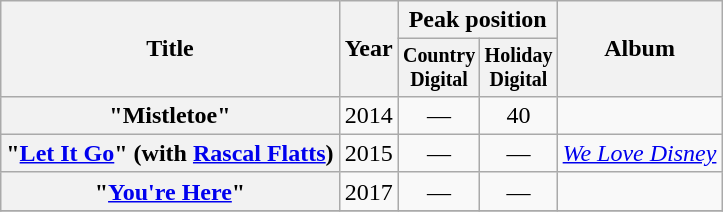<table class="wikitable plainrowheaders" style="text-align:center">
<tr>
<th scope="col" rowspan="2">Title</th>
<th scope="col" rowspan="2">Year</th>
<th scope="col" colspan="2">Peak position</th>
<th scope="col" rowspan="2">Album</th>
</tr>
<tr style="font-size:smaller;">
<th style="width:45px;">Country Digital</th>
<th style="width:45px;">Holiday Digital</th>
</tr>
<tr>
<th scope="row">"Mistletoe"</th>
<td>2014</td>
<td>—</td>
<td>40</td>
<td></td>
</tr>
<tr>
<th scope="row">"<a href='#'>Let It Go</a>" <span>(with <a href='#'>Rascal Flatts</a>)</span></th>
<td>2015</td>
<td>—</td>
<td>—</td>
<td><em><a href='#'>We Love Disney</a></em></td>
</tr>
<tr>
<th scope="row">"<a href='#'>You're Here</a>"</th>
<td>2017</td>
<td>—</td>
<td>—</td>
<td></td>
</tr>
<tr>
</tr>
</table>
